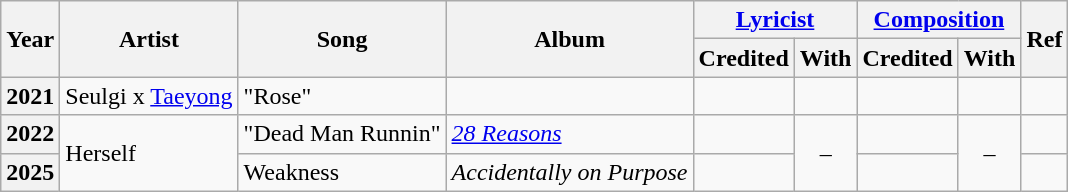<table class="wikitable plainrowheaders">
<tr>
<th rowspan="2">Year</th>
<th rowspan="2">Artist</th>
<th rowspan="2">Song</th>
<th rowspan="2">Album</th>
<th colspan="2"><a href='#'>Lyricist</a></th>
<th colspan="2"><a href='#'>Composition</a></th>
<th rowspan="2">Ref</th>
</tr>
<tr>
<th>Credited</th>
<th>With</th>
<th>Credited</th>
<th>With</th>
</tr>
<tr>
<th scope="row">2021</th>
<td>Seulgi x <a href='#'>Taeyong</a></td>
<td>"Rose"</td>
<td></td>
<td></td>
<td style="text-align:center"></td>
<td></td>
<td style="text-align:center"></td>
<td style="text-align:center"></td>
</tr>
<tr>
<th scope="row">2022</th>
<td rowspan="2">Herself</td>
<td>"Dead Man Runnin"</td>
<td><em><a href='#'>28 Reasons</a></em></td>
<td></td>
<td rowspan="2" style="text-align:center">–</td>
<td></td>
<td rowspan="2" style="text-align:center">–</td>
<td style="text-align:center"></td>
</tr>
<tr>
<th scope="row">2025</th>
<td>Weakness</td>
<td><em>Accidentally on Purpose</em></td>
<td></td>
<td></td>
<td></td>
</tr>
</table>
